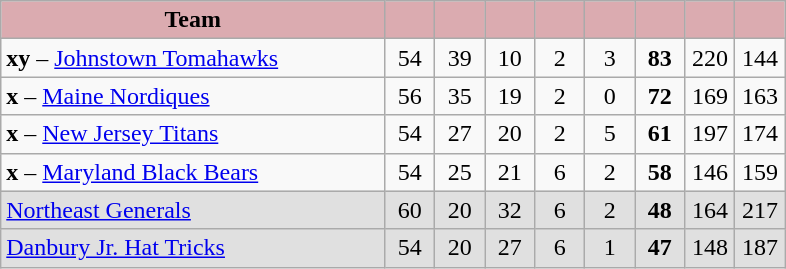<table class="wikitable" style="text-align:center">
<tr>
<th style="background:#dbabb0; width:46%;">Team</th>
<th style="background:#dbabb0; width:6%;"></th>
<th style="background:#dbabb0; width:6%;"></th>
<th style="background:#dbabb0; width:6%;"></th>
<th style="background:#dbabb0; width:6%;"></th>
<th style="background:#dbabb0; width:6%;"></th>
<th style="background:#dbabb0; width:6%;"></th>
<th style="background:#dbabb0; width:6%;"></th>
<th style="background:#dbabb0; width:6%;"></th>
</tr>
<tr>
<td align=left><strong>xy</strong> – <a href='#'>Johnstown Tomahawks</a></td>
<td>54</td>
<td>39</td>
<td>10</td>
<td>2</td>
<td>3</td>
<td><strong>83</strong></td>
<td>220</td>
<td>144</td>
</tr>
<tr>
<td align=left><strong>x</strong> – <a href='#'>Maine Nordiques</a></td>
<td>56</td>
<td>35</td>
<td>19</td>
<td>2</td>
<td>0</td>
<td><strong>72</strong></td>
<td>169</td>
<td>163</td>
</tr>
<tr>
<td align=left><strong>x</strong> – <a href='#'>New Jersey Titans</a></td>
<td>54</td>
<td>27</td>
<td>20</td>
<td>2</td>
<td>5</td>
<td><strong>61</strong></td>
<td>197</td>
<td>174</td>
</tr>
<tr>
<td align=left><strong>x</strong> – <a href='#'>Maryland Black Bears</a></td>
<td>54</td>
<td>25</td>
<td>21</td>
<td>6</td>
<td>2</td>
<td><strong>58</strong></td>
<td>146</td>
<td>159</td>
</tr>
<tr bgcolor=e0e0e0>
<td align=left><a href='#'>Northeast Generals</a></td>
<td>60</td>
<td>20</td>
<td>32</td>
<td>6</td>
<td>2</td>
<td><strong>48</strong></td>
<td>164</td>
<td>217</td>
</tr>
<tr bgcolor=e0e0e0>
<td align=left><a href='#'>Danbury Jr. Hat Tricks</a></td>
<td>54</td>
<td>20</td>
<td>27</td>
<td>6</td>
<td>1</td>
<td><strong>47</strong></td>
<td>148</td>
<td>187</td>
</tr>
</table>
